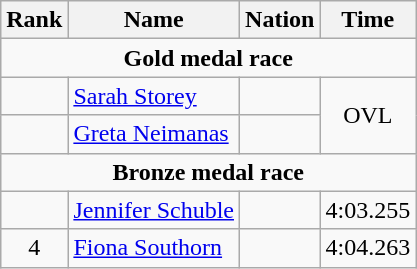<table class="wikitable" style="text-align:center">
<tr>
<th>Rank</th>
<th>Name</th>
<th>Nation</th>
<th>Time</th>
</tr>
<tr>
<td colspan=4><strong>Gold medal race</strong></td>
</tr>
<tr>
<td></td>
<td align=left><a href='#'>Sarah Storey</a></td>
<td align=left></td>
<td rowspan=2>OVL</td>
</tr>
<tr>
<td></td>
<td align=left><a href='#'>Greta Neimanas</a></td>
<td align=left></td>
</tr>
<tr>
<td colspan=4><strong>Bronze medal race</strong></td>
</tr>
<tr>
<td></td>
<td align=left><a href='#'>Jennifer Schuble</a></td>
<td align=left></td>
<td>4:03.255</td>
</tr>
<tr>
<td>4</td>
<td align=left><a href='#'>Fiona Southorn</a></td>
<td align=left></td>
<td>4:04.263</td>
</tr>
</table>
